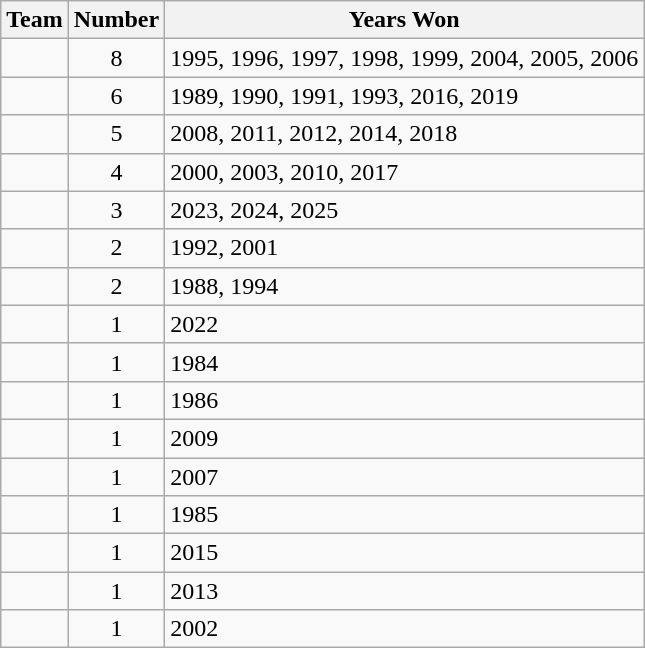<table class="wikitable plainrowheaders sortable" style=text-align:center>
<tr>
<th scope="col">Team</th>
<th scope="col">Number</th>
<th scope="col" class="unsortable">Years Won</th>
</tr>
<tr>
<td scope="row" style=><strong></strong></td>
<td>8</td>
<td align=left>1995, 1996, 1997, 1998, 1999, 2004, 2005, 2006</td>
</tr>
<tr>
<td scope="row" style=><strong></strong></td>
<td>6</td>
<td align=left>1989, 1990, 1991, 1993, 2016, 2019</td>
</tr>
<tr>
<td scope="row" style=><strong></strong></td>
<td>5</td>
<td align=left>2008, 2011, 2012, 2014, 2018</td>
</tr>
<tr>
<td scope="row" style=><strong></strong></td>
<td>4</td>
<td align=left>2000, 2003, 2010, 2017</td>
</tr>
<tr>
<td scope="row" style=><strong></strong></td>
<td>3</td>
<td align=left>2023, 2024, 2025</td>
</tr>
<tr>
<td scope="row" style=><strong></strong></td>
<td>2</td>
<td align=left>1992, 2001</td>
</tr>
<tr>
<td scope="row" style=><strong></strong></td>
<td>2</td>
<td align=left>1988, 1994</td>
</tr>
<tr>
<td scope="row" style=><strong></strong></td>
<td>1</td>
<td align=left>2022</td>
</tr>
<tr>
<td scope="row" style=><strong></strong></td>
<td>1</td>
<td align=left>1984</td>
</tr>
<tr>
<td scope="row" style=><em></em></td>
<td>1</td>
<td align=left>1986</td>
</tr>
<tr>
<td scope="row" style=><strong></strong></td>
<td>1</td>
<td align=left>2009</td>
</tr>
<tr>
<td scope="row" style=><strong></strong></td>
<td>1</td>
<td align=left>2007</td>
</tr>
<tr>
<td scope="row" style=><em></em></td>
<td>1</td>
<td align=left>1985</td>
</tr>
<tr>
<td scope="row" style=><strong></strong></td>
<td>1</td>
<td align=left>2015</td>
</tr>
<tr>
<td scope="row" style=><strong></strong></td>
<td>1</td>
<td align=left>2013</td>
</tr>
<tr>
<td scope="row" style=><strong></strong></td>
<td>1</td>
<td align=left>2002</td>
</tr>
</table>
